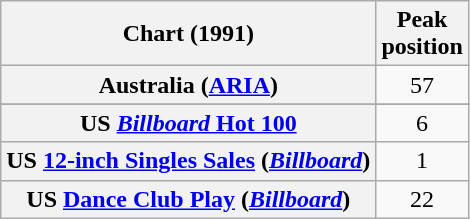<table class="wikitable sortable plainrowheaders" style="text-align:center">
<tr>
<th>Chart (1991)</th>
<th>Peak<br>position</th>
</tr>
<tr>
<th scope="row">Australia (<a href='#'>ARIA</a>)</th>
<td>57</td>
</tr>
<tr>
</tr>
<tr>
</tr>
<tr>
<th scope="row">US <a href='#'><em>Billboard</em> Hot 100</a></th>
<td>6</td>
</tr>
<tr>
<th scope="row">US <a href='#'>12-inch Singles Sales</a> (<em><a href='#'>Billboard</a></em>)</th>
<td>1</td>
</tr>
<tr>
<th scope="row">US <a href='#'>Dance Club Play</a> (<em><a href='#'>Billboard</a></em>)</th>
<td>22</td>
</tr>
</table>
